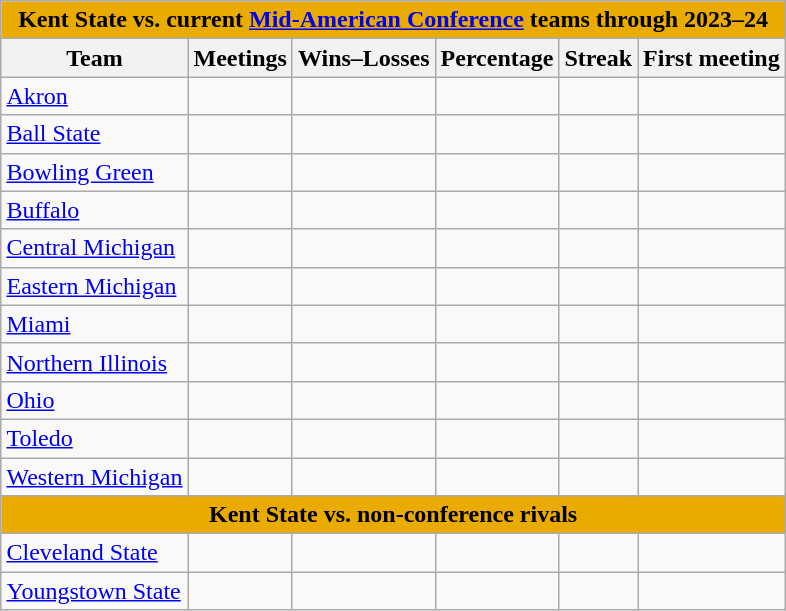<table class="wikitable" style="float: right;">
<tr>
<th colspan=6 style="background:#eaab00;">Kent State vs. current <a href='#'>Mid-American Conference</a> teams through 2023–24</th>
</tr>
<tr>
<th>Team</th>
<th>Meetings</th>
<th>Wins–Losses</th>
<th>Percentage</th>
<th>Streak</th>
<th>First meeting</th>
</tr>
<tr>
<td><a href='#'>Akron</a></td>
<td></td>
<td></td>
<td></td>
<td></td>
<td></td>
</tr>
<tr>
<td><a href='#'>Ball State</a></td>
<td></td>
<td></td>
<td></td>
<td></td>
<td></td>
</tr>
<tr>
<td><a href='#'>Bowling Green</a></td>
<td></td>
<td></td>
<td></td>
<td></td>
<td></td>
</tr>
<tr>
<td><a href='#'>Buffalo</a></td>
<td></td>
<td></td>
<td></td>
<td></td>
<td></td>
</tr>
<tr>
<td><a href='#'>Central Michigan</a></td>
<td></td>
<td></td>
<td></td>
<td></td>
<td></td>
</tr>
<tr>
<td><a href='#'>Eastern Michigan</a></td>
<td></td>
<td></td>
<td></td>
<td></td>
<td></td>
</tr>
<tr>
<td><a href='#'>Miami</a></td>
<td></td>
<td></td>
<td></td>
<td></td>
<td></td>
</tr>
<tr>
<td><a href='#'>Northern Illinois</a></td>
<td></td>
<td></td>
<td></td>
<td></td>
<td></td>
</tr>
<tr>
<td><a href='#'>Ohio</a></td>
<td></td>
<td></td>
<td></td>
<td></td>
<td></td>
</tr>
<tr>
<td><a href='#'>Toledo</a></td>
<td></td>
<td></td>
<td></td>
<td></td>
<td></td>
</tr>
<tr>
<td><a href='#'>Western Michigan</a></td>
<td></td>
<td></td>
<td></td>
<td></td>
<td></td>
</tr>
<tr>
<th colspan=6 style="background:#eaab00;">Kent State vs. non-conference rivals</th>
</tr>
<tr>
<td><a href='#'>Cleveland State</a></td>
<td></td>
<td></td>
<td></td>
<td></td>
<td></td>
</tr>
<tr>
<td><a href='#'>Youngstown State</a></td>
<td></td>
<td></td>
<td></td>
<td></td>
<td></td>
</tr>
</table>
